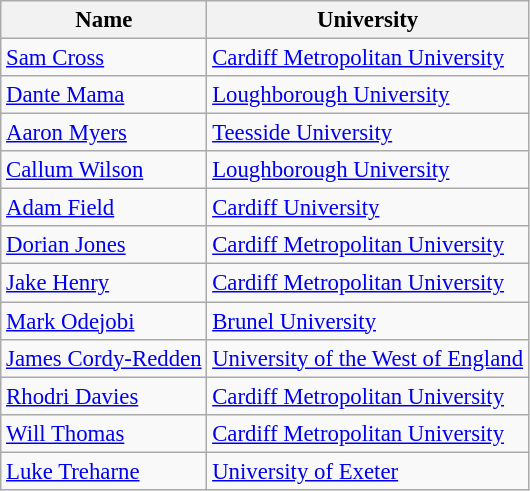<table class="wikitable sortable" style="font-size:95%;">
<tr>
<th>Name</th>
<th>University</th>
</tr>
<tr>
<td><a href='#'>Sam Cross</a></td>
<td><a href='#'>Cardiff Metropolitan University</a></td>
</tr>
<tr>
<td><a href='#'>Dante Mama</a></td>
<td><a href='#'>Loughborough University</a></td>
</tr>
<tr>
<td><a href='#'>Aaron Myers</a></td>
<td><a href='#'>Teesside University</a></td>
</tr>
<tr>
<td><a href='#'>Callum Wilson</a></td>
<td><a href='#'>Loughborough University</a></td>
</tr>
<tr>
<td><a href='#'>Adam Field</a></td>
<td><a href='#'>Cardiff University</a></td>
</tr>
<tr>
<td><a href='#'>Dorian Jones</a></td>
<td><a href='#'>Cardiff Metropolitan University</a></td>
</tr>
<tr>
<td><a href='#'>Jake Henry</a></td>
<td><a href='#'>Cardiff Metropolitan University</a></td>
</tr>
<tr>
<td><a href='#'>Mark Odejobi</a></td>
<td><a href='#'>Brunel University</a></td>
</tr>
<tr>
<td><a href='#'>James Cordy-Redden</a></td>
<td><a href='#'>University of the West of England</a></td>
</tr>
<tr>
<td><a href='#'>Rhodri Davies</a></td>
<td><a href='#'>Cardiff Metropolitan University</a></td>
</tr>
<tr>
<td><a href='#'>Will Thomas</a></td>
<td><a href='#'>Cardiff Metropolitan University</a></td>
</tr>
<tr>
<td><a href='#'>Luke Treharne</a></td>
<td><a href='#'>University of Exeter</a></td>
</tr>
</table>
